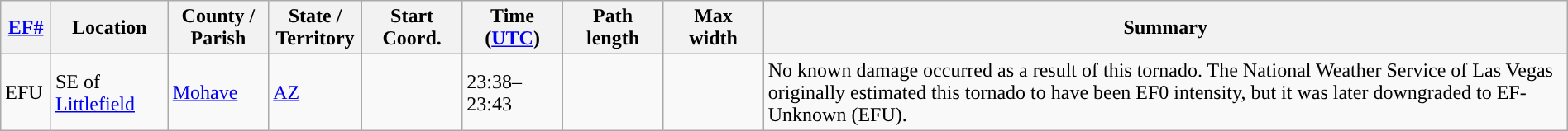<table class="wikitable sortable" style="width:100%;">
<tr>
<th scope="col"  style="width:3%; text-align:center;"><a href='#'>EF#</a></th>
<th scope="col"  style="width:7%; text-align:center;" class="unsortable">Location</th>
<th scope="col"  style="width:6%; text-align:center;" class="unsortable">County / Parish</th>
<th scope="col"  style="width:5%; text-align:center;">State / Territory</th>
<th scope="col"  style="width:6%; text-align:center;">Start Coord.</th>
<th scope="col"  style="width:6%; text-align:center;">Time (<a href='#'>UTC</a>)</th>
<th scope="col"  style="width:6%; text-align:center;">Path length</th>
<th scope="col"  style="width:6%; text-align:center;">Max width</th>
<th scope="col" class="unsortable" style="width:48%; text-align:center;">Summary</th>
</tr>
<tr>
<td>EFU</td>
<td>SE of <a href='#'>Littlefield</a></td>
<td><a href='#'>Mohave</a></td>
<td><a href='#'>AZ</a></td>
<td></td>
<td>23:38–23:43</td>
<td></td>
<td></td>
<td>No known damage occurred as a result of this tornado. The National Weather Service of Las Vegas originally estimated this tornado to have been EF0 intensity, but it was later downgraded to EF-Unknown (EFU).</td>
</tr>
</table>
